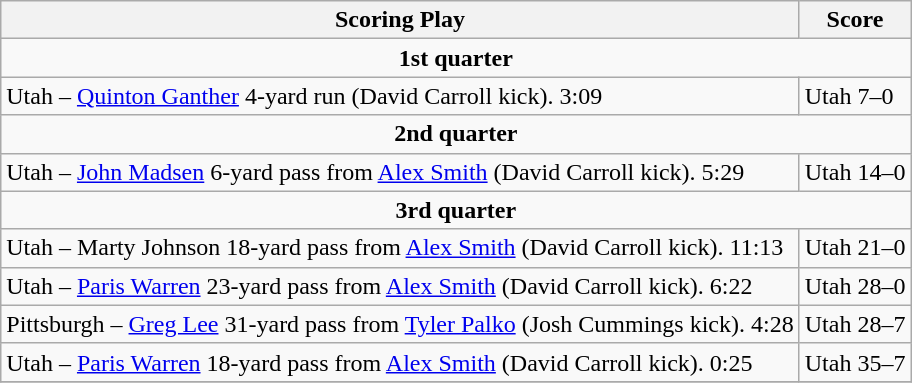<table class="wikitable">
<tr>
<th>Scoring Play</th>
<th>Score</th>
</tr>
<tr>
<td colspan="4" align="center"><strong>1st quarter</strong></td>
</tr>
<tr>
<td>Utah – <a href='#'>Quinton Ganther</a> 4-yard run (David Carroll kick). 3:09</td>
<td>Utah 7–0</td>
</tr>
<tr>
<td colspan="4" align="center"><strong>2nd quarter</strong></td>
</tr>
<tr>
<td>Utah – <a href='#'>John Madsen</a> 6-yard pass from <a href='#'>Alex Smith</a> (David Carroll kick). 5:29</td>
<td>Utah 14–0</td>
</tr>
<tr>
<td colspan="4" align="center"><strong>3rd quarter</strong></td>
</tr>
<tr>
<td>Utah – Marty Johnson 18-yard pass from <a href='#'>Alex Smith</a> (David Carroll kick). 11:13</td>
<td>Utah 21–0</td>
</tr>
<tr>
<td>Utah – <a href='#'>Paris Warren</a> 23-yard pass from <a href='#'>Alex Smith</a> (David Carroll kick). 6:22</td>
<td>Utah 28–0</td>
</tr>
<tr>
<td>Pittsburgh – <a href='#'>Greg Lee</a> 31-yard pass from <a href='#'>Tyler Palko</a> (Josh Cummings kick). 4:28</td>
<td>Utah 28–7</td>
</tr>
<tr>
<td>Utah – <a href='#'>Paris Warren</a> 18-yard pass from <a href='#'>Alex Smith</a> (David Carroll kick). 0:25</td>
<td>Utah 35–7</td>
</tr>
<tr>
</tr>
</table>
